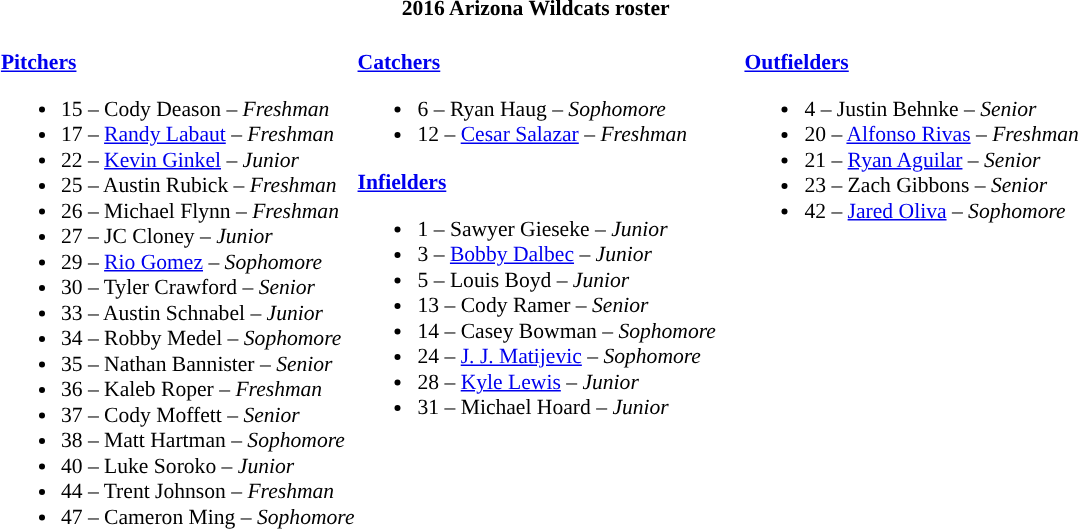<table class="toccolours" style="border-collapse:collapse; font-size:90%;">
<tr>
<th colspan=9>2016 Arizona Wildcats roster</th>
</tr>
<tr>
<td width="03"> </td>
<td valign="top"><br><strong><a href='#'>Pitchers</a></strong><ul><li>15 – Cody Deason – <em>Freshman</em></li><li>17 – <a href='#'>Randy Labaut</a> – <em>Freshman</em></li><li>22 – <a href='#'>Kevin Ginkel</a> – <em>Junior</em></li><li>25 – Austin Rubick – <em>Freshman</em></li><li>26 – Michael Flynn – <em>Freshman</em></li><li>27 – JC Cloney – <em>Junior</em></li><li>29 – <a href='#'>Rio Gomez</a> – <em>Sophomore</em></li><li>30 – Tyler Crawford – <em>Senior</em></li><li>33 – Austin Schnabel – <em>Junior</em></li><li>34 – Robby Medel – <em>Sophomore</em></li><li>35 – Nathan Bannister – <em>Senior</em></li><li>36 – Kaleb Roper – <em>Freshman</em></li><li>37 – Cody Moffett – <em>Senior</em></li><li>38 – Matt Hartman – <em>Sophomore</em></li><li>40 – Luke Soroko – <em>Junior</em></li><li>44 – Trent Johnson – <em>Freshman</em></li><li>47 – Cameron Ming – <em>Sophomore</em></li></ul></td>
<td valign="top"><br><strong><a href='#'>Catchers</a></strong><ul><li>6 – Ryan Haug – <em>Sophomore</em></li><li>12 – <a href='#'>Cesar Salazar</a> – <em>Freshman</em></li></ul><strong><a href='#'>Infielders</a></strong><ul><li>1 – Sawyer Gieseke – <em>Junior</em></li><li>3 – <a href='#'>Bobby Dalbec</a> – <em>Junior</em></li><li>5 – Louis Boyd – <em>Junior</em></li><li>13 – Cody Ramer – <em>Senior</em></li><li>14 – Casey Bowman – <em>Sophomore</em></li><li>24 – <a href='#'>J. J. Matijevic</a> – <em>Sophomore</em></li><li>28 – <a href='#'>Kyle Lewis</a> – <em>Junior</em></li><li>31 – Michael Hoard – <em>Junior</em></li></ul></td>
<td width="15"> </td>
<td valign="top"><br><strong><a href='#'>Outfielders</a></strong><ul><li>4 – Justin Behnke – <em>Senior</em></li><li>20 – <a href='#'>Alfonso Rivas</a> – <em>Freshman</em></li><li>21 – <a href='#'>Ryan Aguilar</a> – <em>Senior</em></li><li>23 – Zach Gibbons – <em>Senior</em></li><li>42 – <a href='#'>Jared Oliva</a> – <em>Sophomore</em></li></ul></td>
</tr>
</table>
